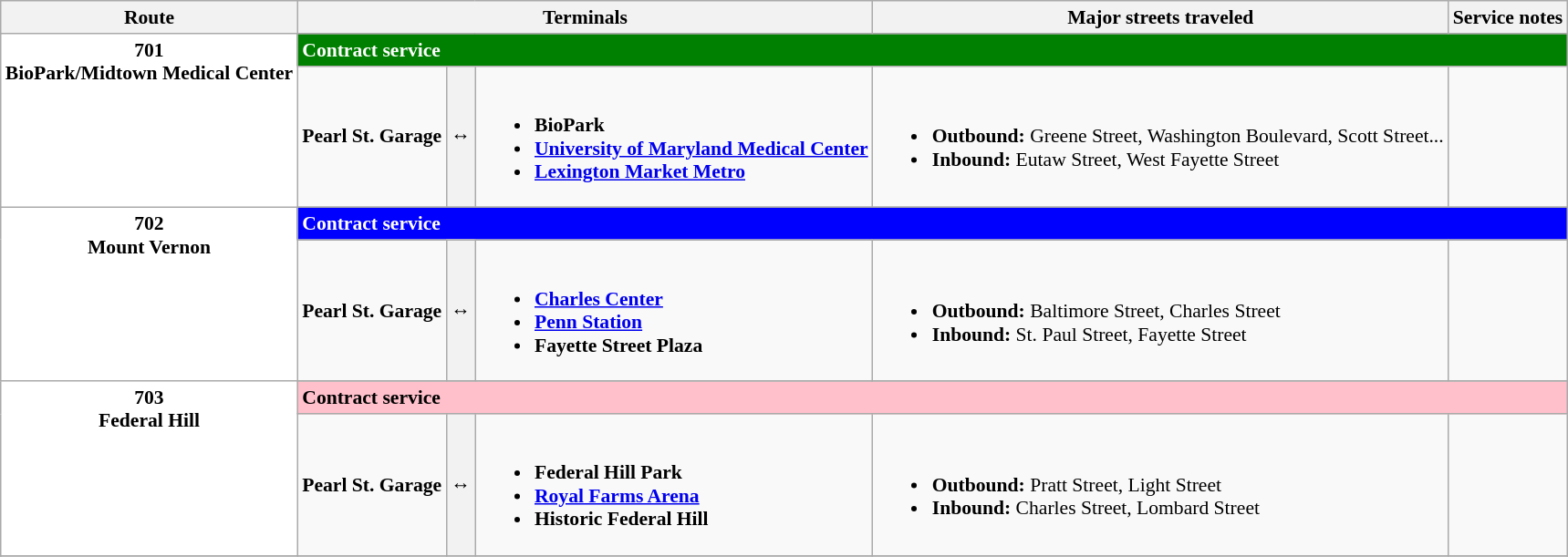<table class="wikitable collapsible collapsed" style="font-size: 90%;" |>
<tr>
<th>Route</th>
<th colspan=3>Terminals</th>
<th>Major streets traveled</th>
<th>Service notes</th>
</tr>
<tr>
<td rowspan=3 style="background:white; color:black" align="center" valign=top><div><strong>701 <br>BioPark/Midtown Medical Center</strong></div><br></td>
</tr>
<tr>
<td colspan=5 style="background:green; color:white" align="left"><strong>Contract service</strong></td>
</tr>
<tr>
<td><strong>Pearl St. Garage</strong></td>
<th><span>↔</span></th>
<td><br><ul><li><strong>BioPark</strong></li><li><strong><a href='#'>University of Maryland Medical Center</a></strong></li><li><strong><a href='#'>Lexington Market Metro</a></strong></li></ul></td>
<td><br><ul><li><strong>Outbound:</strong> Greene Street, Washington Boulevard, Scott Street...</li><li><strong>Inbound:</strong> Eutaw Street, West Fayette Street</li></ul></td>
<td></td>
</tr>
<tr>
<td rowspan=3 style="background:white; color:black" align="center" valign=top><div><strong>702 <br>Mount Vernon</strong></div><br></td>
</tr>
<tr>
<td colspan=5 style="background:blue; color:white" align="left"><strong>Contract service</strong></td>
</tr>
<tr>
<td><strong>Pearl St. Garage</strong></td>
<th><span>↔</span></th>
<td><br><ul><li><strong><a href='#'>Charles Center</a></strong></li><li><strong><a href='#'>Penn Station</a></strong></li><li><strong>Fayette Street Plaza</strong></li></ul></td>
<td><br><ul><li><strong>Outbound:</strong> Baltimore Street, Charles Street</li><li><strong>Inbound:</strong> St. Paul Street, Fayette Street</li></ul></td>
<td></td>
</tr>
<tr>
<td rowspan=3 style="background:white; color:black" align="center" valign=top><div><strong>703 <br>Federal Hill</strong></div><br></td>
</tr>
<tr>
<td colspan=5 style="background:pink; color:black" align="left"><strong>Contract service</strong></td>
</tr>
<tr>
<td><strong>Pearl St. Garage</strong></td>
<th><span>↔</span></th>
<td><br><ul><li><strong>Federal Hill Park</strong></li><li><strong><a href='#'>Royal Farms Arena</a></strong></li><li><strong>Historic Federal Hill</strong></li></ul></td>
<td><br><ul><li><strong>Outbound:</strong> Pratt Street, Light Street</li><li><strong>Inbound:</strong> Charles Street, Lombard Street</li></ul></td>
<td></td>
</tr>
<tr>
</tr>
</table>
